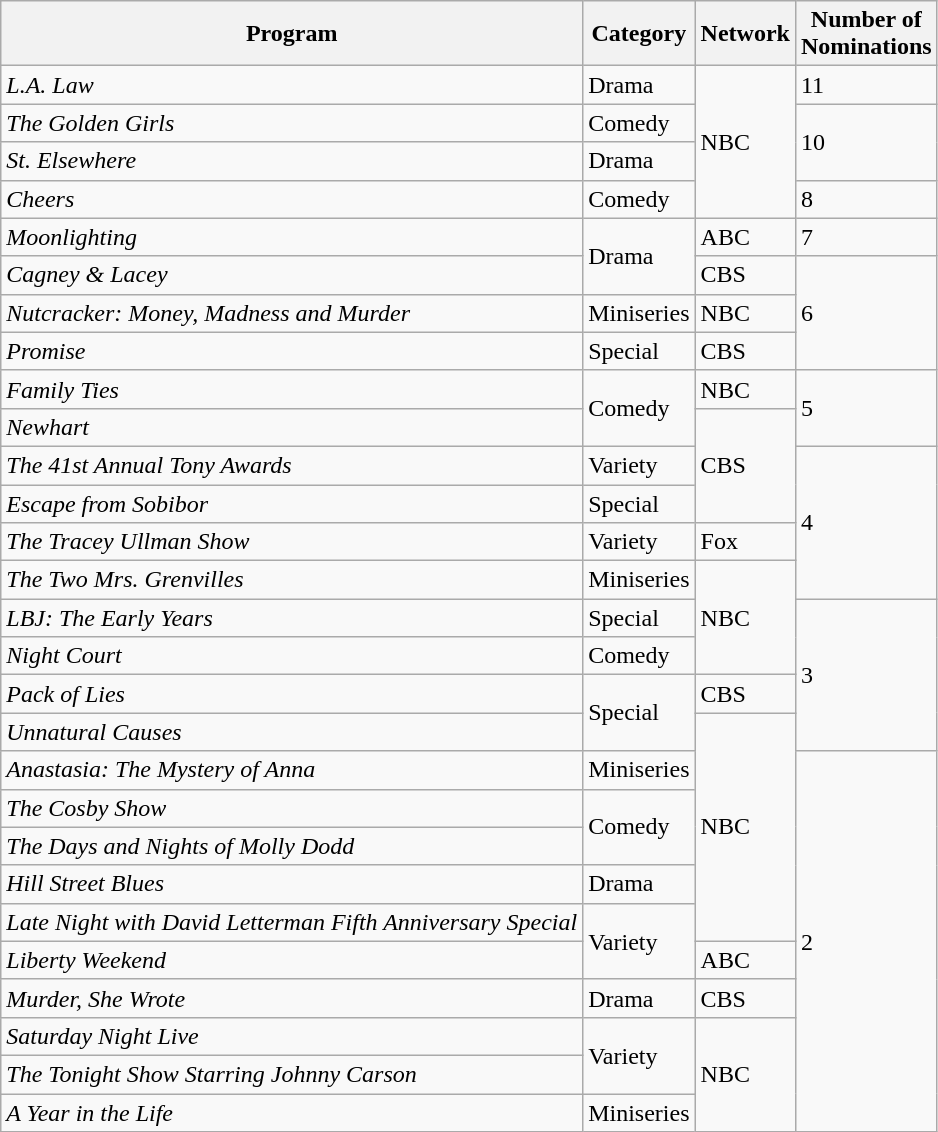<table class="wikitable">
<tr>
<th>Program</th>
<th>Category</th>
<th>Network</th>
<th>Number of<br>Nominations</th>
</tr>
<tr>
<td><em>L.A. Law</em></td>
<td>Drama</td>
<td rowspan="4">NBC</td>
<td>11</td>
</tr>
<tr>
<td><em>The Golden Girls</em></td>
<td>Comedy</td>
<td rowspan="2">10</td>
</tr>
<tr>
<td><em>St. Elsewhere</em></td>
<td>Drama</td>
</tr>
<tr>
<td><em>Cheers</em></td>
<td>Comedy</td>
<td>8</td>
</tr>
<tr>
<td><em>Moonlighting</em></td>
<td rowspan="2">Drama</td>
<td>ABC</td>
<td>7</td>
</tr>
<tr>
<td><em>Cagney & Lacey</em></td>
<td>CBS</td>
<td rowspan="3">6</td>
</tr>
<tr>
<td><em>Nutcracker: Money, Madness and Murder</em></td>
<td>Miniseries</td>
<td>NBC</td>
</tr>
<tr>
<td><em>Promise</em></td>
<td>Special</td>
<td>CBS</td>
</tr>
<tr>
<td><em>Family Ties</em></td>
<td rowspan="2">Comedy</td>
<td>NBC</td>
<td rowspan="2">5</td>
</tr>
<tr>
<td><em>Newhart</em></td>
<td rowspan="3">CBS</td>
</tr>
<tr>
<td><em>The 41st Annual Tony Awards</em></td>
<td>Variety</td>
<td rowspan="4">4</td>
</tr>
<tr>
<td><em>Escape from Sobibor</em></td>
<td>Special</td>
</tr>
<tr>
<td><em>The Tracey Ullman Show</em></td>
<td>Variety</td>
<td>Fox</td>
</tr>
<tr>
<td><em>The Two Mrs. Grenvilles</em></td>
<td>Miniseries</td>
<td rowspan="3">NBC</td>
</tr>
<tr>
<td><em>LBJ: The Early Years</em></td>
<td>Special</td>
<td rowspan="4">3</td>
</tr>
<tr>
<td><em>Night Court</em></td>
<td>Comedy</td>
</tr>
<tr>
<td><em>Pack of Lies</em></td>
<td rowspan="2">Special</td>
<td>CBS</td>
</tr>
<tr>
<td><em>Unnatural Causes</em></td>
<td rowspan="6">NBC</td>
</tr>
<tr>
<td><em>Anastasia: The Mystery of Anna</em></td>
<td>Miniseries</td>
<td rowspan="10">2</td>
</tr>
<tr>
<td><em>The Cosby Show</em></td>
<td rowspan="2">Comedy</td>
</tr>
<tr>
<td><em>The Days and Nights of Molly Dodd</em></td>
</tr>
<tr>
<td><em>Hill Street Blues</em></td>
<td>Drama</td>
</tr>
<tr>
<td><em>Late Night with David Letterman Fifth Anniversary Special</em></td>
<td rowspan="2">Variety</td>
</tr>
<tr>
<td><em>Liberty Weekend</em></td>
<td>ABC</td>
</tr>
<tr>
<td><em>Murder, She Wrote</em></td>
<td>Drama</td>
<td>CBS</td>
</tr>
<tr>
<td><em>Saturday Night Live</em></td>
<td rowspan="2">Variety</td>
<td rowspan="3">NBC</td>
</tr>
<tr>
<td><em>The Tonight Show Starring Johnny Carson</em></td>
</tr>
<tr>
<td><em>A Year in the Life</em></td>
<td>Miniseries</td>
</tr>
</table>
